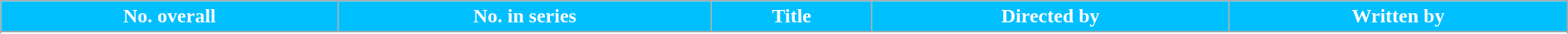<table class="wikitable plainrowheaders" style="width:100%;">
<tr style="color:white">
<th style="background: #00BFFF;">No. overall</th>
<th style="background: #00BFFF;">No. in series</th>
<th style="background: #00BFFF;">Title</th>
<th style="background: #00BFFF;">Directed by</th>
<th style="background: #00BFFF;">Written by</th>
</tr>
<tr>
</tr>
<tr>
</tr>
<tr>
</tr>
<tr>
</tr>
<tr>
</tr>
<tr>
</tr>
<tr>
</tr>
<tr>
</tr>
<tr>
</tr>
<tr>
</tr>
<tr>
</tr>
<tr>
</tr>
<tr>
</tr>
</table>
